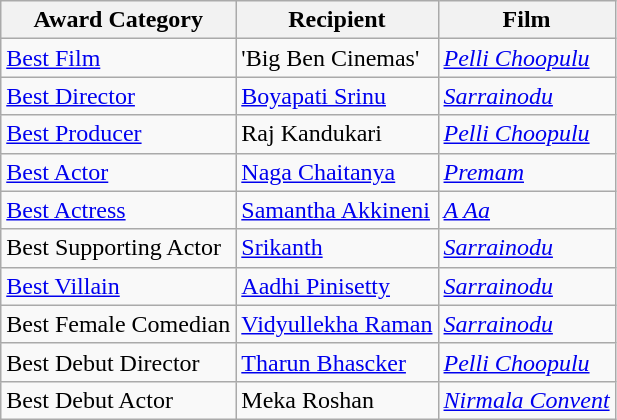<table class="wikitable sortable">
<tr>
<th>Award Category</th>
<th>Recipient</th>
<th>Film</th>
</tr>
<tr>
<td><a href='#'>Best Film</a></td>
<td>'Big Ben Cinemas'</td>
<td><em><a href='#'>Pelli Choopulu</a></em></td>
</tr>
<tr>
<td><a href='#'>Best Director</a></td>
<td><a href='#'>Boyapati Srinu</a></td>
<td><em><a href='#'>Sarrainodu</a></em></td>
</tr>
<tr>
<td><a href='#'>Best Producer</a></td>
<td>Raj Kandukari</td>
<td><em><a href='#'>Pelli Choopulu</a></em></td>
</tr>
<tr>
<td><a href='#'>Best Actor</a></td>
<td><a href='#'>Naga Chaitanya</a></td>
<td><a href='#'><em>Premam</em></a></td>
</tr>
<tr>
<td><a href='#'>Best Actress</a></td>
<td><a href='#'>Samantha Akkineni</a></td>
<td><em><a href='#'>A Aa</a></em></td>
</tr>
<tr>
<td>Best Supporting Actor</td>
<td><a href='#'>Srikanth</a></td>
<td><em><a href='#'>Sarrainodu</a></em></td>
</tr>
<tr>
<td><a href='#'>Best Villain</a></td>
<td><a href='#'>Aadhi Pinisetty</a></td>
<td><em><a href='#'>Sarrainodu</a></em></td>
</tr>
<tr>
<td>Best Female Comedian</td>
<td><a href='#'>Vidyullekha Raman</a></td>
<td><em><a href='#'>Sarrainodu</a></em></td>
</tr>
<tr>
<td>Best Debut Director</td>
<td><a href='#'>Tharun Bhascker</a></td>
<td><em><a href='#'>Pelli Choopulu</a></em></td>
</tr>
<tr>
<td>Best Debut Actor</td>
<td>Meka Roshan</td>
<td><em><a href='#'>Nirmala Convent</a></em></td>
</tr>
</table>
